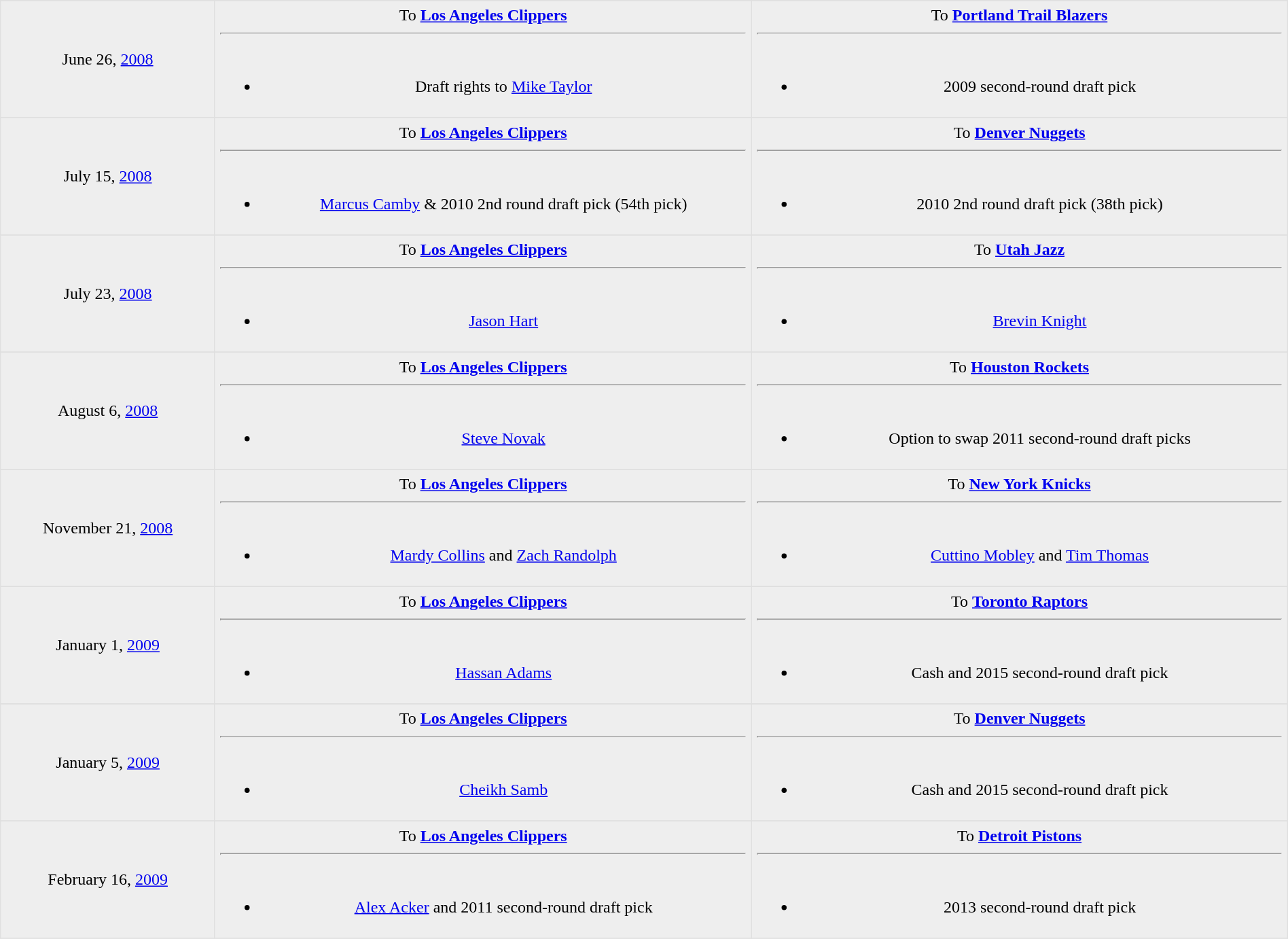<table border=1 style="border-collapse:collapse; text-align: center; width: 100%" bordercolor="#DFDFDF"  cellpadding="5">
<tr>
</tr>
<tr bgcolor="eeeeee">
<td style="width:12%">June 26, <a href='#'>2008</a></td>
<td style="width:30%" valign="top">To <strong><a href='#'>Los Angeles Clippers</a></strong><hr><br><ul><li>Draft rights to <a href='#'>Mike Taylor</a></li></ul></td>
<td style="width:30%" valign="top">To <strong><a href='#'>Portland Trail Blazers</a></strong><hr><br><ul><li>2009 second-round draft pick</li></ul></td>
</tr>
<tr>
</tr>
<tr bgcolor="eeeeee">
<td style="width:12%">July 15, <a href='#'>2008</a></td>
<td style="width:30%" valign="top">To <strong><a href='#'>Los Angeles Clippers</a></strong><hr><br><ul><li><a href='#'>Marcus Camby</a> & 2010 2nd round draft pick (54th pick)</li></ul></td>
<td style="width:30%" valign="top">To <strong><a href='#'>Denver Nuggets</a></strong><hr><br><ul><li>2010 2nd round draft pick (38th pick)</li></ul></td>
</tr>
<tr>
</tr>
<tr bgcolor="eeeeee">
<td style="width:12%">July 23, <a href='#'>2008</a></td>
<td style="width:30%" valign="top">To <strong><a href='#'>Los Angeles Clippers</a></strong><hr><br><ul><li><a href='#'>Jason Hart</a></li></ul></td>
<td style="width:30%" valign="top">To <strong><a href='#'>Utah Jazz</a></strong><hr><br><ul><li><a href='#'>Brevin Knight</a></li></ul></td>
</tr>
<tr>
</tr>
<tr bgcolor="eeeeee">
<td style="width:12%">August 6, <a href='#'>2008</a></td>
<td style="width:30%" valign="top">To <strong><a href='#'>Los Angeles Clippers</a></strong><hr><br><ul><li><a href='#'>Steve Novak</a></li></ul></td>
<td style="width:30%" valign="top">To <strong><a href='#'>Houston Rockets</a></strong><hr><br><ul><li>Option to swap 2011 second-round draft picks</li></ul></td>
</tr>
<tr>
</tr>
<tr bgcolor="eeeeee">
<td style="width:12%">November 21, <a href='#'>2008</a></td>
<td style="width:30%" valign="top">To <strong><a href='#'>Los Angeles Clippers</a></strong><hr><br><ul><li><a href='#'>Mardy Collins</a> and <a href='#'>Zach Randolph</a></li></ul></td>
<td style="width:30%" valign="top">To <strong><a href='#'>New York Knicks</a></strong><hr><br><ul><li><a href='#'>Cuttino Mobley</a> and <a href='#'>Tim Thomas</a></li></ul></td>
</tr>
<tr>
</tr>
<tr bgcolor="eeeeee">
<td style="width:12%">January 1, <a href='#'>2009</a></td>
<td style="width:30%" valign="top">To <strong><a href='#'>Los Angeles Clippers</a></strong><hr><br><ul><li><a href='#'>Hassan Adams</a></li></ul></td>
<td style="width:30%" valign="top">To <strong><a href='#'>Toronto Raptors</a></strong><hr><br><ul><li>Cash and 2015 second-round draft pick</li></ul></td>
</tr>
<tr>
</tr>
<tr bgcolor="eeeeee">
<td style="width:12%">January 5, <a href='#'>2009</a></td>
<td style="width:30%" valign="top">To <strong><a href='#'>Los Angeles Clippers</a></strong><hr><br><ul><li><a href='#'>Cheikh Samb</a></li></ul></td>
<td style="width:30%" valign="top">To <strong><a href='#'>Denver Nuggets</a></strong><hr><br><ul><li>Cash and 2015 second-round draft pick</li></ul></td>
</tr>
<tr>
</tr>
<tr bgcolor="eeeeee">
<td style="width:12%">February 16, <a href='#'>2009</a></td>
<td style="width:30%" valign="top">To <strong><a href='#'>Los Angeles Clippers</a></strong><hr><br><ul><li><a href='#'>Alex Acker</a> and 2011 second-round draft pick</li></ul></td>
<td style="width:30%" valign="top">To <strong><a href='#'>Detroit Pistons</a></strong><hr><br><ul><li>2013 second-round draft pick</li></ul></td>
</tr>
<tr>
</tr>
</table>
